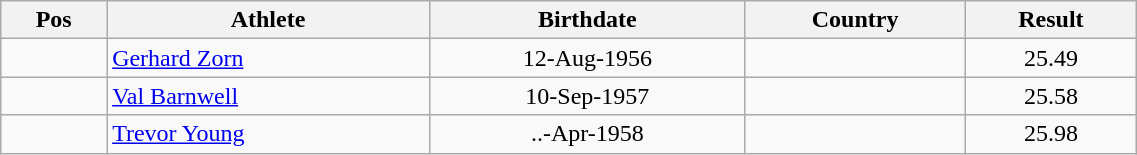<table class="wikitable"  style="text-align:center; width:60%;">
<tr>
<th>Pos</th>
<th>Athlete</th>
<th>Birthdate</th>
<th>Country</th>
<th>Result</th>
</tr>
<tr>
<td align=center></td>
<td align=left><a href='#'>Gerhard Zorn</a></td>
<td>12-Aug-1956</td>
<td align=left></td>
<td>25.49</td>
</tr>
<tr>
<td align=center></td>
<td align=left><a href='#'>Val Barnwell</a></td>
<td>10-Sep-1957</td>
<td align=left></td>
<td>25.58</td>
</tr>
<tr>
<td align=center></td>
<td align=left><a href='#'>Trevor Young</a></td>
<td>..-Apr-1958</td>
<td align=left></td>
<td>25.98</td>
</tr>
</table>
